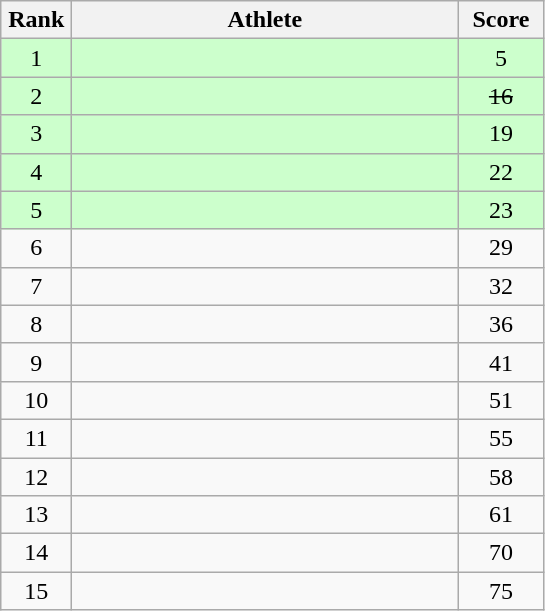<table class=wikitable style="text-align:center">
<tr>
<th width=40>Rank</th>
<th width=250>Athlete</th>
<th width=50>Score</th>
</tr>
<tr bgcolor="ccffcc">
<td>1</td>
<td align=left></td>
<td>5</td>
</tr>
<tr bgcolor="ccffcc">
<td>2</td>
<td align=left></td>
<td><s>16</s></td>
</tr>
<tr bgcolor="ccffcc">
<td>3</td>
<td align=left></td>
<td>19</td>
</tr>
<tr bgcolor="ccffcc">
<td>4</td>
<td align=left></td>
<td>22</td>
</tr>
<tr bgcolor="ccffcc">
<td>5</td>
<td align=left></td>
<td>23</td>
</tr>
<tr>
<td>6</td>
<td align=left></td>
<td>29</td>
</tr>
<tr>
<td>7</td>
<td align=left></td>
<td>32</td>
</tr>
<tr>
<td>8</td>
<td align=left></td>
<td>36</td>
</tr>
<tr>
<td>9</td>
<td align=left></td>
<td>41</td>
</tr>
<tr>
<td>10</td>
<td align=left></td>
<td>51</td>
</tr>
<tr>
<td>11</td>
<td align=left></td>
<td>55</td>
</tr>
<tr>
<td>12</td>
<td align=left></td>
<td>58</td>
</tr>
<tr>
<td>13</td>
<td align=left></td>
<td>61</td>
</tr>
<tr>
<td>14</td>
<td align=left></td>
<td>70</td>
</tr>
<tr>
<td>15</td>
<td align=left></td>
<td>75</td>
</tr>
</table>
